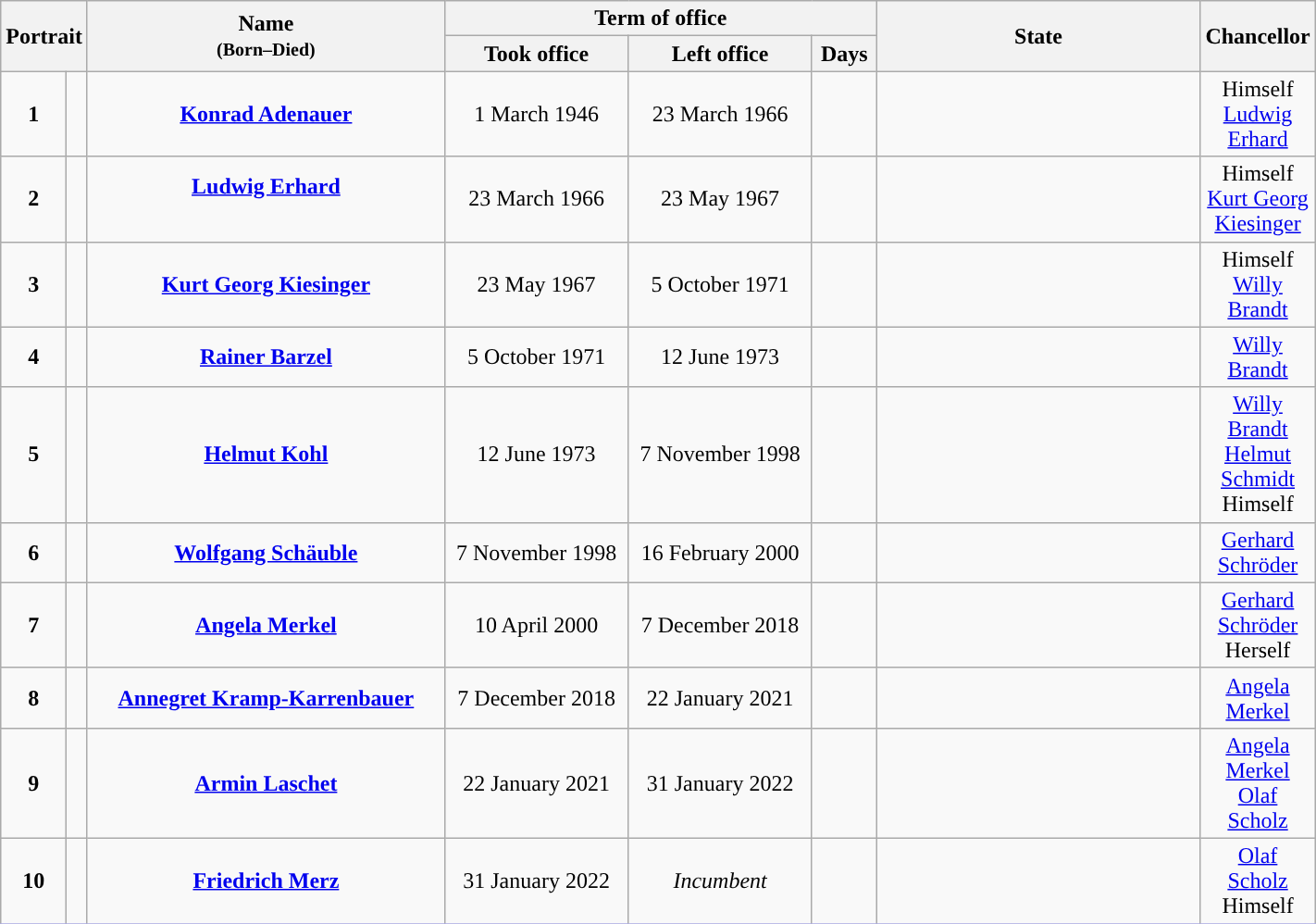<table class="wikitable" style="text-align:center; width:75%; border:1px #AAAAFF solid">
<tr>
<th width=80px rowspan=2 colspan=2>Portrait</th>
<th width=30% rowspan=2>Name<br><small>(Born–Died)</small></th>
<th width=35% colspan=3>Term of office</th>
<th width=28% rowspan=2>State</th>
<th width=28% rowspan=2>Chancellor</th>
</tr>
<tr>
<th>Took office</th>
<th>Left office</th>
<th>Days</th>
</tr>
<tr>
<td style="background:"><strong>1</strong></td>
<td></td>
<td><strong><a href='#'>Konrad Adenauer</a></strong><br></td>
<td>1 March 1946</td>
<td>23 March 1966</td>
<td></td>
<td></td>
<td>Himself<br><a href='#'>Ludwig Erhard</a></td>
</tr>
<tr>
<td style="background:"><strong>2</strong></td>
<td></td>
<td><strong><a href='#'>Ludwig Erhard</a></strong><br><br> </td>
<td>23 March 1966</td>
<td>23 May 1967</td>
<td></td>
<td></td>
<td>Himself<br><a href='#'>Kurt Georg Kiesinger</a></td>
</tr>
<tr>
<td style="background:"><strong>3</strong></td>
<td></td>
<td><strong><a href='#'>Kurt Georg Kiesinger</a></strong><br></td>
<td>23 May 1967</td>
<td>5 October 1971</td>
<td></td>
<td></td>
<td>Himself<br><a href='#'>Willy Brandt</a></td>
</tr>
<tr>
<td style="background:"><strong>4</strong></td>
<td></td>
<td><strong><a href='#'>Rainer Barzel</a></strong><br></td>
<td>5 October 1971</td>
<td>12 June 1973</td>
<td></td>
<td></td>
<td><a href='#'>Willy Brandt</a></td>
</tr>
<tr>
<td style="background:"><strong>5</strong></td>
<td></td>
<td><strong><a href='#'>Helmut Kohl</a></strong><br></td>
<td>12 June 1973</td>
<td>7 November 1998</td>
<td></td>
<td></td>
<td><a href='#'>Willy Brandt</a><br><a href='#'>Helmut Schmidt</a><br>Himself</td>
</tr>
<tr>
<td style="background:"><strong>6</strong></td>
<td></td>
<td><strong><a href='#'>Wolfgang Schäuble</a></strong><br></td>
<td>7 November 1998</td>
<td>16 February 2000</td>
<td></td>
<td></td>
<td><a href='#'>Gerhard Schröder</a></td>
</tr>
<tr>
<td style="background:"><strong>7</strong></td>
<td></td>
<td><strong><a href='#'>Angela Merkel</a></strong><br></td>
<td>10 April 2000</td>
<td>7 December 2018</td>
<td></td>
<td></td>
<td><a href='#'>Gerhard Schröder</a><br>Herself</td>
</tr>
<tr>
<td style="background:"><strong>8</strong></td>
<td></td>
<td><strong><a href='#'>Annegret Kramp-Karrenbauer</a></strong><br></td>
<td>7 December 2018</td>
<td>22 January 2021</td>
<td></td>
<td></td>
<td><a href='#'>Angela Merkel</a></td>
</tr>
<tr>
<td style="background:"><strong>9</strong></td>
<td></td>
<td><strong><a href='#'>Armin Laschet</a></strong><br></td>
<td>22 January 2021</td>
<td>31 January 2022</td>
<td></td>
<td></td>
<td><a href='#'>Angela Merkel</a><br><a href='#'>Olaf Scholz</a></td>
</tr>
<tr>
<td style="background:"><strong>10</strong></td>
<td></td>
<td><strong><a href='#'>Friedrich Merz</a></strong><br></td>
<td>31 January 2022</td>
<td><em>Incumbent</em></td>
<td></td>
<td></td>
<td><a href='#'>Olaf Scholz</a><br>Himself</td>
</tr>
<tr>
</tr>
</table>
